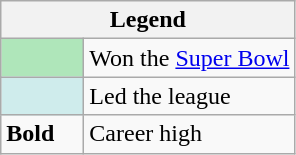<table class="wikitable mw-collapsible mw-collapsed">
<tr>
<th colspan="2">Legend</th>
</tr>
<tr>
<td style="background:#afe6ba; width:3em;"></td>
<td>Won the <a href='#'>Super Bowl</a></td>
</tr>
<tr>
<td style="background:#cfecec; width:3em;"></td>
<td>Led the league</td>
</tr>
<tr>
<td><strong>Bold</strong></td>
<td>Career high</td>
</tr>
</table>
